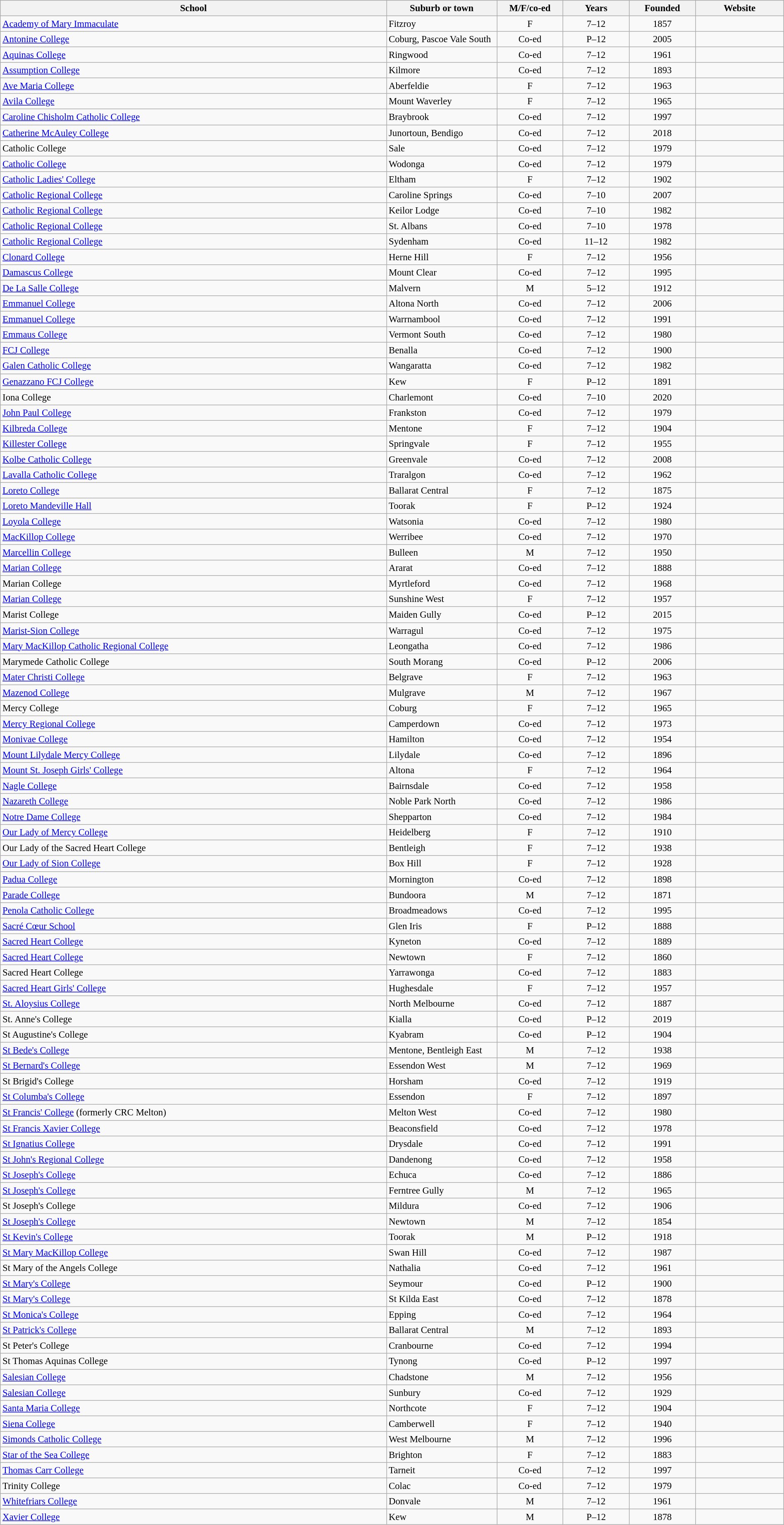<table class="wikitable sortable"  style="font-size:95%; width:100%;">
<tr style="background:#efefef; text-align:center;">
<th width=35%>School</th>
<th width=10%>Suburb or town</th>
<th width=6%>M/F/co-ed</th>
<th width=6%>Years</th>
<th width=6%>Founded</th>
<th width=8%>Website</th>
</tr>
<tr>
<td><a href='#'>Academy of Mary Immaculate</a></td>
<td>Fitzroy</td>
<td style="text-align:center;">F</td>
<td style="text-align:center;">7–12</td>
<td style="text-align:center;">1857</td>
<td style="text-align:center;"></td>
</tr>
<tr>
<td><a href='#'>Antonine College</a></td>
<td>Coburg, Pascoe Vale South</td>
<td style="text-align:center;">Co-ed</td>
<td style="text-align:center;">P–12</td>
<td style="text-align:center;">2005</td>
<td style="text-align:center;"></td>
</tr>
<tr>
<td><a href='#'>Aquinas College</a></td>
<td>Ringwood</td>
<td style="text-align:center;">Co-ed</td>
<td style="text-align:center;">7–12</td>
<td style="text-align:center;">1961</td>
<td style="text-align:center;"></td>
</tr>
<tr>
<td><a href='#'>Assumption College</a></td>
<td>Kilmore</td>
<td style="text-align:center;">Co-ed</td>
<td style="text-align:center;">7–12</td>
<td style="text-align:center;">1893</td>
<td style="text-align:center;"></td>
</tr>
<tr>
<td><a href='#'>Ave Maria College</a></td>
<td>Aberfeldie</td>
<td style="text-align:center;">F</td>
<td style="text-align:center;">7–12</td>
<td style="text-align:center;">1963</td>
<td style="text-align:center;"></td>
</tr>
<tr>
<td><a href='#'>Avila College</a></td>
<td>Mount Waverley</td>
<td style="text-align:center;">F</td>
<td style="text-align:center;">7–12</td>
<td style="text-align:center;">1965</td>
<td style="text-align:center;"></td>
</tr>
<tr>
<td><a href='#'>Caroline Chisholm Catholic College</a></td>
<td>Braybrook</td>
<td style="text-align:center;">Co-ed</td>
<td style="text-align:center;">7–12</td>
<td style="text-align:center;">1997</td>
<td style="text-align:center;"></td>
</tr>
<tr>
<td><a href='#'>Catherine McAuley College</a></td>
<td>Junortoun, Bendigo</td>
<td style="text-align:center;">Co-ed</td>
<td style="text-align:center;">7–12</td>
<td style="text-align:center;">2018</td>
<td style="text-align:center;"></td>
</tr>
<tr>
<td>Catholic College</td>
<td>Sale</td>
<td style="text-align:center;">Co-ed</td>
<td style="text-align:center;">7–12</td>
<td style="text-align:center;">1979</td>
<td style="text-align:center;"></td>
</tr>
<tr>
<td><a href='#'>Catholic College</a></td>
<td>Wodonga</td>
<td style="text-align:center;">Co-ed</td>
<td style="text-align:center;">7–12</td>
<td style="text-align:center;">1979</td>
<td style="text-align:center;"></td>
</tr>
<tr>
<td><a href='#'>Catholic Ladies' College</a></td>
<td>Eltham</td>
<td style="text-align:center;">F</td>
<td style="text-align:center;">7–12</td>
<td style="text-align:center;">1902</td>
<td style="text-align:center;"></td>
</tr>
<tr>
<td><a href='#'>Catholic Regional College</a></td>
<td>Caroline Springs</td>
<td style="text-align:center;">Co-ed</td>
<td style="text-align:center;">7–10</td>
<td style="text-align:center;">2007</td>
<td style="text-align:center;"></td>
</tr>
<tr>
<td><a href='#'>Catholic Regional College</a></td>
<td>Keilor Lodge</td>
<td style="text-align:center;">Co-ed</td>
<td style="text-align:center;">7–10</td>
<td style="text-align:center;">1982</td>
<td style="text-align:center;"></td>
</tr>
<tr>
<td><a href='#'>Catholic Regional College</a></td>
<td>St. Albans</td>
<td style="text-align:center;">Co-ed</td>
<td style="text-align:center;">7–10</td>
<td style="text-align:center;">1978</td>
<td style="text-align:center;"></td>
</tr>
<tr>
<td><a href='#'>Catholic Regional College</a></td>
<td>Sydenham</td>
<td style="text-align:center;">Co-ed</td>
<td style="text-align:center;">11–12</td>
<td style="text-align:center;">1982</td>
<td style="text-align:center;"></td>
</tr>
<tr>
<td><a href='#'>Clonard College</a></td>
<td>Herne Hill</td>
<td style="text-align:center;">F</td>
<td style="text-align:center;">7–12</td>
<td style="text-align:center;">1956</td>
<td style="text-align:center;"></td>
</tr>
<tr>
<td><a href='#'>Damascus College</a></td>
<td>Mount Clear</td>
<td style="text-align:center;">Co-ed</td>
<td style="text-align:center;">7–12</td>
<td style="text-align:center;">1995</td>
<td style="text-align:center;"></td>
</tr>
<tr>
<td><a href='#'>De La Salle College</a></td>
<td>Malvern</td>
<td style="text-align:center;">M</td>
<td style="text-align:center;">5–12</td>
<td style="text-align:center;">1912</td>
<td style="text-align:center;"></td>
</tr>
<tr>
<td><a href='#'>Emmanuel College</a></td>
<td>Altona North</td>
<td style="text-align:center;">Co-ed</td>
<td style="text-align:center;">7–12</td>
<td style="text-align:center;">2006</td>
<td style="text-align:center;"></td>
</tr>
<tr>
<td><a href='#'>Emmanuel College</a></td>
<td>Warrnambool</td>
<td style="text-align:center;">Co-ed</td>
<td style="text-align:center;">7–12</td>
<td style="text-align:center;">1991</td>
<td style="text-align:center;"></td>
</tr>
<tr>
<td><a href='#'>Emmaus College</a></td>
<td>Vermont South</td>
<td style="text-align:center;">Co-ed</td>
<td style="text-align:center;">7–12</td>
<td style="text-align:center;">1980</td>
<td style="text-align:center;"></td>
</tr>
<tr>
<td><a href='#'>FCJ College</a></td>
<td>Benalla</td>
<td style="text-align:center;">Co-ed</td>
<td style="text-align:center;">7–12</td>
<td style="text-align:center;">1900</td>
<td style="text-align:center;"></td>
</tr>
<tr>
<td><a href='#'>Galen Catholic College</a></td>
<td>Wangaratta</td>
<td style="text-align:center;">Co-ed</td>
<td style="text-align:center;">7–12</td>
<td style="text-align:center;">1982</td>
<td style="text-align:center;"></td>
</tr>
<tr>
<td><a href='#'>Genazzano FCJ College</a></td>
<td>Kew</td>
<td style="text-align:center;">F</td>
<td style="text-align:center;">P–12</td>
<td style="text-align:center;">1891</td>
<td style="text-align:center;"></td>
</tr>
<tr>
<td>Iona College</td>
<td>Charlemont</td>
<td style="text-align:center;">Co-ed</td>
<td style="text-align:center;">7–10</td>
<td style="text-align:center;">2020</td>
<td style="text-align:center;"></td>
</tr>
<tr>
<td><a href='#'>John Paul College</a></td>
<td>Frankston</td>
<td style="text-align:center;">Co-ed</td>
<td style="text-align:center;">7–12</td>
<td style="text-align:center;">1979</td>
<td style="text-align:center;"></td>
</tr>
<tr>
<td><a href='#'>Kilbreda College</a></td>
<td>Mentone</td>
<td style="text-align:center;">F</td>
<td style="text-align:center;">7–12</td>
<td style="text-align:center;">1904</td>
<td style="text-align:center;"></td>
</tr>
<tr>
<td><a href='#'>Killester College</a></td>
<td>Springvale</td>
<td style="text-align:center;">F</td>
<td style="text-align:center;">7–12</td>
<td style="text-align:center;">1955</td>
<td style="text-align:center;"></td>
</tr>
<tr>
<td><a href='#'>Kolbe Catholic College</a></td>
<td>Greenvale</td>
<td style="text-align:center;">Co-ed</td>
<td style="text-align:center;">7–12</td>
<td style="text-align:center;">2008</td>
<td style="text-align:center;"></td>
</tr>
<tr>
<td><a href='#'>Lavalla Catholic College</a></td>
<td>Traralgon</td>
<td style="text-align:center;">Co-ed</td>
<td style="text-align:center;">7–12</td>
<td style="text-align:center;">1962</td>
<td style="text-align:center;"></td>
</tr>
<tr>
<td><a href='#'>Loreto College</a></td>
<td>Ballarat Central</td>
<td style="text-align:center;">F</td>
<td style="text-align:center;">7–12</td>
<td style="text-align:center;">1875</td>
<td style="text-align:center;"></td>
</tr>
<tr>
<td><a href='#'>Loreto Mandeville Hall</a></td>
<td>Toorak</td>
<td style="text-align:center;">F</td>
<td style="text-align:center;">P–12</td>
<td style="text-align:center;">1924</td>
<td style="text-align:center;"></td>
</tr>
<tr>
<td><a href='#'>Loyola College</a></td>
<td>Watsonia</td>
<td style="text-align:center;">Co-ed</td>
<td style="text-align:center;">7–12</td>
<td style="text-align:center;">1980</td>
<td style="text-align:center;"></td>
</tr>
<tr>
<td><a href='#'>MacKillop College</a></td>
<td>Werribee</td>
<td style="text-align:center;">Co-ed</td>
<td style="text-align:center;">7–12</td>
<td style="text-align:center;">1970</td>
<td style="text-align:center;"></td>
</tr>
<tr>
<td><a href='#'>Marcellin College</a></td>
<td>Bulleen</td>
<td style="text-align:center;">M</td>
<td style="text-align:center;">7–12</td>
<td style="text-align:center;">1950</td>
<td style="text-align:center;"></td>
</tr>
<tr>
<td><a href='#'>Marian College</a></td>
<td>Ararat</td>
<td style="text-align:center;">Co-ed</td>
<td style="text-align:center;">7–12</td>
<td style="text-align:center;">1888</td>
<td style="text-align:center;"></td>
</tr>
<tr>
<td>Marian College</td>
<td>Myrtleford</td>
<td style="text-align:center;">Co-ed</td>
<td style="text-align:center;">7–12</td>
<td style="text-align:center;">1968</td>
<td style="text-align:center;"></td>
</tr>
<tr>
<td><a href='#'>Marian College</a></td>
<td>Sunshine West</td>
<td style="text-align:center;">F</td>
<td style="text-align:center;">7–12</td>
<td style="text-align:center;">1957</td>
<td style="text-align:center;"></td>
</tr>
<tr>
<td>Marist College</td>
<td>Maiden Gully</td>
<td style="text-align:center;">Co-ed</td>
<td style="text-align:center;">P–12</td>
<td style="text-align:center;">2015</td>
<td style="text-align:center;"></td>
</tr>
<tr>
<td><a href='#'>Marist-Sion College</a></td>
<td>Warragul</td>
<td style="text-align:center;">Co-ed</td>
<td style="text-align:center;">7–12</td>
<td style="text-align:center;">1975</td>
<td style="text-align:center;"></td>
</tr>
<tr>
<td><a href='#'>Mary MacKillop Catholic Regional College</a></td>
<td>Leongatha</td>
<td style="text-align:center;">Co-ed</td>
<td style="text-align:center;">7–12</td>
<td style="text-align:center;">1986</td>
<td style="text-align:center;"></td>
</tr>
<tr>
<td>Marymede Catholic College</td>
<td>South Morang</td>
<td style="text-align:center;">Co-ed</td>
<td style="text-align:center;">P–12</td>
<td style="text-align:center;">2006</td>
<td style="text-align:center;"></td>
</tr>
<tr>
<td><a href='#'>Mater Christi College</a></td>
<td>Belgrave</td>
<td style="text-align:center;">F</td>
<td style="text-align:center;">7–12</td>
<td style="text-align:center;">1963</td>
<td style="text-align:center;"></td>
</tr>
<tr>
<td><a href='#'>Mazenod College</a></td>
<td>Mulgrave</td>
<td style="text-align:center;">M</td>
<td style="text-align:center;">7–12</td>
<td style="text-align:center;">1967</td>
<td style="text-align:center;"></td>
</tr>
<tr>
<td>Mercy College</td>
<td>Coburg</td>
<td style="text-align:center;">F</td>
<td style="text-align:center;">7–12</td>
<td style="text-align:center;">1965</td>
<td style="text-align:center;"></td>
</tr>
<tr>
<td><a href='#'>Mercy Regional College</a></td>
<td>Camperdown</td>
<td style="text-align:center;">Co-ed</td>
<td style="text-align:center;">7–12</td>
<td style="text-align:center;">1973</td>
<td style="text-align:center;"></td>
</tr>
<tr>
<td><a href='#'>Monivae College</a></td>
<td>Hamilton</td>
<td style="text-align:center;">Co-ed</td>
<td style="text-align:center;">7–12</td>
<td style="text-align:center;">1954</td>
<td style="text-align:center;"></td>
</tr>
<tr>
<td><a href='#'>Mount Lilydale Mercy College</a></td>
<td>Lilydale</td>
<td style="text-align:center;">Co-ed</td>
<td style="text-align:center;">7–12</td>
<td style="text-align:center;">1896</td>
<td style="text-align:center;"></td>
</tr>
<tr>
<td><a href='#'>Mount St. Joseph Girls' College</a></td>
<td>Altona</td>
<td style="text-align:center;">F</td>
<td style="text-align:center;">7–12</td>
<td style="text-align:center;">1964</td>
<td style="text-align:center;"></td>
</tr>
<tr>
<td><a href='#'>Nagle College</a></td>
<td>Bairnsdale</td>
<td style="text-align:center;">Co-ed</td>
<td style="text-align:center;">7–12</td>
<td style="text-align:center;">1958</td>
<td style="text-align:center;"></td>
</tr>
<tr>
<td><a href='#'>Nazareth College</a></td>
<td>Noble Park North</td>
<td style="text-align:center;">Co-ed</td>
<td style="text-align:center;">7–12</td>
<td style="text-align:center;">1986</td>
<td style="text-align:center;"></td>
</tr>
<tr>
<td><a href='#'>Notre Dame College</a></td>
<td>Shepparton</td>
<td style="text-align:center;">Co-ed</td>
<td style="text-align:center;">7–12</td>
<td style="text-align:center;">1984</td>
<td style="text-align:center;"></td>
</tr>
<tr>
<td><a href='#'>Our Lady of Mercy College</a></td>
<td>Heidelberg</td>
<td style="text-align:center;">F</td>
<td style="text-align:center;">7–12</td>
<td style="text-align:center;">1910</td>
<td style="text-align:center;"></td>
</tr>
<tr>
<td>Our Lady of the Sacred Heart College</td>
<td>Bentleigh</td>
<td style="text-align:center;">F</td>
<td style="text-align:center;">7–12</td>
<td style="text-align:center;">1938</td>
<td style="text-align:center;"></td>
</tr>
<tr>
<td><a href='#'>Our Lady of Sion College</a></td>
<td>Box Hill</td>
<td style="text-align:center;">F</td>
<td style="text-align:center;">7–12</td>
<td style="text-align:center;">1928</td>
<td style="text-align:center;"></td>
</tr>
<tr>
<td><a href='#'>Padua College</a></td>
<td>Mornington</td>
<td style="text-align:center;">Co-ed</td>
<td style="text-align:center;">7–12</td>
<td style="text-align:center;">1898</td>
<td style="text-align:center;"></td>
</tr>
<tr>
<td><a href='#'>Parade College</a></td>
<td>Bundoora</td>
<td style="text-align:center;">M</td>
<td style="text-align:center;">7–12</td>
<td style="text-align:center;">1871</td>
<td style="text-align:center;"></td>
</tr>
<tr>
<td><a href='#'>Penola Catholic College</a></td>
<td>Broadmeadows</td>
<td style="text-align:center;">Co-ed</td>
<td style="text-align:center;">7–12</td>
<td style="text-align:center;">1995</td>
<td style="text-align:center;"></td>
</tr>
<tr>
<td><a href='#'>Sacré Cœur School</a></td>
<td>Glen Iris</td>
<td style="text-align:center;">F</td>
<td style="text-align:center;">P–12</td>
<td style="text-align:center;">1888</td>
<td style="text-align:center;"></td>
</tr>
<tr>
<td><a href='#'>Sacred Heart College</a></td>
<td>Kyneton</td>
<td style="text-align:center;">Co-ed</td>
<td style="text-align:center;">7–12</td>
<td style="text-align:center;">1889</td>
<td style="text-align:center;"></td>
</tr>
<tr>
<td><a href='#'>Sacred Heart College</a></td>
<td>Newtown</td>
<td style="text-align:center;">F</td>
<td style="text-align:center;">7–12</td>
<td style="text-align:center;">1860</td>
<td style="text-align:center;"></td>
</tr>
<tr>
<td>Sacred Heart College</td>
<td>Yarrawonga</td>
<td style="text-align:center;">Co-ed</td>
<td style="text-align:center;">7–12</td>
<td style="text-align:center;">1883</td>
<td style="text-align:center;"></td>
</tr>
<tr>
<td><a href='#'>Sacred Heart Girls' College</a></td>
<td>Hughesdale</td>
<td style="text-align:center;">F</td>
<td style="text-align:center;">7–12</td>
<td style="text-align:center;">1957</td>
<td style="text-align:center;"></td>
</tr>
<tr>
<td><a href='#'>St. Aloysius College</a></td>
<td>North Melbourne</td>
<td style="text-align:center;">Co-ed</td>
<td style="text-align:center;">7–12</td>
<td style="text-align:center;">1887</td>
<td style="text-align:center;"></td>
</tr>
<tr>
<td>St. Anne's College</td>
<td>Kialla</td>
<td style="text-align:center;">Co-ed</td>
<td style="text-align:center;">P–12</td>
<td style="text-align:center;">2019</td>
<td style="text-align:center;"></td>
</tr>
<tr>
<td>St Augustine's College</td>
<td>Kyabram</td>
<td style="text-align:center;">Co-ed</td>
<td style="text-align:center;">P–12</td>
<td style="text-align:center;">1904</td>
<td style="text-align:center;"></td>
</tr>
<tr>
<td><a href='#'>St Bede's College</a></td>
<td>Mentone, Bentleigh East</td>
<td style="text-align:center;">M</td>
<td style="text-align:center;">7–12</td>
<td style="text-align:center;">1938</td>
<td style="text-align:center;"></td>
</tr>
<tr>
<td><a href='#'>St Bernard's College</a></td>
<td>Essendon West</td>
<td style="text-align:center;">M</td>
<td style="text-align:center;">7–12</td>
<td style="text-align:center;">1969</td>
<td style="text-align:center;"></td>
</tr>
<tr>
<td>St Brigid's College</td>
<td>Horsham</td>
<td style="text-align:center;">Co-ed</td>
<td style="text-align:center;">7–12</td>
<td style="text-align:center;">1919</td>
<td style="text-align:center;"></td>
</tr>
<tr>
<td><a href='#'>St Columba's College</a></td>
<td>Essendon</td>
<td style="text-align:center;">F</td>
<td style="text-align:center;">7–12</td>
<td style="text-align:center;">1897</td>
<td style="text-align:center;"></td>
</tr>
<tr>
<td><a href='#'>St Francis' College</a> (formerly CRC Melton)</td>
<td>Melton West</td>
<td style="text-align:center;">Co-ed</td>
<td style="text-align:center;">7–12</td>
<td style="text-align:center;">1980</td>
<td style="text-align:center;"></td>
</tr>
<tr>
<td><a href='#'>St Francis Xavier College</a></td>
<td>Beaconsfield</td>
<td style="text-align:center;">Co-ed</td>
<td style="text-align:center;">7–12</td>
<td style="text-align:center;">1978</td>
<td style="text-align:center;"></td>
</tr>
<tr>
<td><a href='#'>St Ignatius College</a></td>
<td>Drysdale</td>
<td style="text-align:center;">Co-ed</td>
<td style="text-align:center;">7–12</td>
<td style="text-align:center;">1991</td>
<td style="text-align:center;"></td>
</tr>
<tr>
<td><a href='#'>St John's Regional College</a></td>
<td>Dandenong</td>
<td style="text-align:center;">Co-ed</td>
<td style="text-align:center;">7–12</td>
<td style="text-align:center;">1958</td>
<td style="text-align:center;"></td>
</tr>
<tr>
<td><a href='#'>St Joseph's College</a></td>
<td>Echuca</td>
<td style="text-align:center;">Co-ed</td>
<td style="text-align:center;">7–12</td>
<td style="text-align:center;">1886</td>
<td style="text-align:center;"></td>
</tr>
<tr>
<td><a href='#'>St Joseph's College</a></td>
<td>Ferntree Gully</td>
<td style="text-align:center;">M</td>
<td style="text-align:center;">7–12</td>
<td style="text-align:center;">1965</td>
<td style="text-align:center;"></td>
</tr>
<tr>
<td>St Joseph's College</td>
<td>Mildura</td>
<td style="text-align:center;">Co-ed</td>
<td style="text-align:center;">7–12</td>
<td style="text-align:center;">1906</td>
<td style="text-align:center;"></td>
</tr>
<tr>
<td><a href='#'>St Joseph's College</a></td>
<td>Newtown</td>
<td style="text-align:center;">M</td>
<td style="text-align:center;">7–12</td>
<td style="text-align:center;">1854</td>
<td style="text-align:center;"></td>
</tr>
<tr>
<td><a href='#'>St Kevin's College</a></td>
<td>Toorak</td>
<td style="text-align:center;">M</td>
<td style="text-align:center;">P–12</td>
<td style="text-align:center;">1918</td>
<td style="text-align:center;"></td>
</tr>
<tr>
<td><a href='#'>St Mary MacKillop College</a></td>
<td>Swan Hill</td>
<td style="text-align:center;">Co-ed</td>
<td style="text-align:center;">7–12</td>
<td style="text-align:center;">1987</td>
<td style="text-align:center;"></td>
</tr>
<tr>
<td>St Mary of the Angels College</td>
<td>Nathalia</td>
<td style="text-align:center;">Co-ed</td>
<td style="text-align:center;">7–12</td>
<td style="text-align:center;">1961</td>
<td style="text-align:center;"></td>
</tr>
<tr>
<td><a href='#'>St Mary's College</a></td>
<td>Seymour</td>
<td style="text-align:center;">Co-ed</td>
<td style="text-align:center;">P–12</td>
<td style="text-align:center;">1900</td>
<td style="text-align:center;"></td>
</tr>
<tr>
<td><a href='#'>St Mary's College</a></td>
<td>St Kilda East</td>
<td style="text-align:center;">Co-ed</td>
<td style="text-align:center;">7–12</td>
<td style="text-align:center;">1878</td>
<td style="text-align:center;"></td>
</tr>
<tr>
<td><a href='#'>St Monica's College</a></td>
<td>Epping</td>
<td style="text-align:center;">Co-ed</td>
<td style="text-align:center;">7–12</td>
<td style="text-align:center;">1964</td>
<td style="text-align:center;"></td>
</tr>
<tr>
<td><a href='#'>St Patrick's College</a></td>
<td>Ballarat Central</td>
<td style="text-align:center;">M</td>
<td style="text-align:center;">7–12</td>
<td style="text-align:center;">1893</td>
<td style="text-align:center;"></td>
</tr>
<tr>
<td>St Peter's College</td>
<td>Cranbourne</td>
<td style="text-align:center;">Co-ed</td>
<td style="text-align:center;">7–12</td>
<td style="text-align:center;">1994</td>
<td style="text-align:center;"></td>
</tr>
<tr>
<td>St Thomas Aquinas College</td>
<td>Tynong</td>
<td style="text-align:center;">Co-ed</td>
<td style="text-align:center;">P–12</td>
<td style="text-align:center;">1997</td>
<td style="text-align:center;"></td>
</tr>
<tr>
<td><a href='#'>Salesian College</a></td>
<td>Chadstone</td>
<td style="text-align:center;">M</td>
<td style="text-align:center;">7–12</td>
<td style="text-align:center;">1956</td>
<td style="text-align:center;"></td>
</tr>
<tr>
<td><a href='#'>Salesian College</a></td>
<td>Sunbury</td>
<td style="text-align:center;">Co-ed</td>
<td style="text-align:center;">7–12</td>
<td style="text-align:center;">1929</td>
<td style="text-align:center;"></td>
</tr>
<tr>
<td><a href='#'>Santa Maria College</a></td>
<td>Northcote</td>
<td style="text-align:center;">F</td>
<td style="text-align:center;">7–12</td>
<td style="text-align:center;">1904</td>
<td style="text-align:center;"></td>
</tr>
<tr>
<td><a href='#'>Siena College</a></td>
<td>Camberwell</td>
<td style="text-align:center;">F</td>
<td style="text-align:center;">7–12</td>
<td style="text-align:center;">1940</td>
<td style="text-align:center;"></td>
</tr>
<tr>
<td><a href='#'>Simonds Catholic College</a></td>
<td>West Melbourne</td>
<td style="text-align:center;">M</td>
<td style="text-align:center;">7–12</td>
<td style="text-align:center;">1996</td>
<td style="text-align:center;"></td>
</tr>
<tr>
<td><a href='#'>Star of the Sea College</a></td>
<td>Brighton</td>
<td style="text-align:center;">F</td>
<td style="text-align:center;">7–12</td>
<td style="text-align:center;">1883</td>
<td style="text-align:center;"></td>
</tr>
<tr>
<td><a href='#'>Thomas Carr College</a></td>
<td>Tarneit</td>
<td style="text-align:center;">Co-ed</td>
<td style="text-align:center;">7–12</td>
<td style="text-align:center;">1997</td>
<td style="text-align:center;"></td>
</tr>
<tr>
<td>Trinity College</td>
<td>Colac</td>
<td style="text-align:center;">Co-ed</td>
<td style="text-align:center;">7–12</td>
<td style="text-align:center;">1979</td>
<td style="text-align:center;"></td>
</tr>
<tr>
<td><a href='#'>Whitefriars College</a></td>
<td>Donvale</td>
<td style="text-align:center;">M</td>
<td style="text-align:center;">7–12</td>
<td style="text-align:center;">1961</td>
<td style="text-align:center;"></td>
</tr>
<tr>
<td><a href='#'>Xavier College</a></td>
<td>Kew</td>
<td style="text-align:center;">M</td>
<td style="text-align:center;">P–12</td>
<td style="text-align:center;">1878</td>
<td style="text-align:center;"></td>
</tr>
</table>
